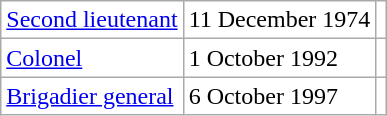<table class="wikitable" style="background:white">
<tr>
<td><a href='#'>Second lieutenant</a></td>
<td>11 December 1974</td>
<td></td>
</tr>
<tr>
<td><a href='#'>Colonel</a></td>
<td>1 October 1992</td>
<td></td>
</tr>
<tr>
<td><a href='#'>Brigadier general</a></td>
<td>6 October 1997</td>
<td></td>
</tr>
</table>
